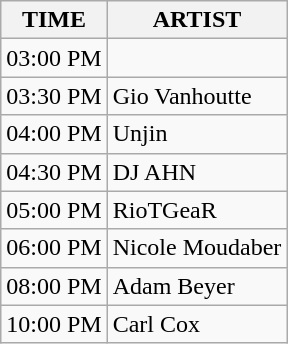<table class="wikitable">
<tr>
<th>TIME</th>
<th>ARTIST</th>
</tr>
<tr>
<td>03:00 PM</td>
<td></td>
</tr>
<tr>
<td>03:30 PM</td>
<td>Gio Vanhoutte</td>
</tr>
<tr>
<td>04:00 PM</td>
<td>Unjin</td>
</tr>
<tr>
<td>04:30 PM</td>
<td>DJ AHN</td>
</tr>
<tr>
<td>05:00 PM</td>
<td>RioTGeaR</td>
</tr>
<tr>
<td>06:00 PM</td>
<td>Nicole Moudaber</td>
</tr>
<tr>
<td>08:00 PM</td>
<td>Adam Beyer</td>
</tr>
<tr>
<td>10:00 PM</td>
<td>Carl Cox</td>
</tr>
</table>
